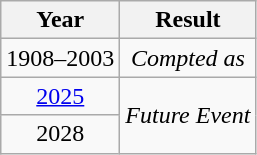<table class="wikitable" style="text-align: center;">
<tr>
<th>Year</th>
<th>Result</th>
</tr>
<tr>
<td>1908–2003</td>
<td><em>Compted as </em></td>
</tr>
<tr>
<td> <a href='#'>2025</a></td>
<td rowspan="2"><em>Future Event</em></td>
</tr>
<tr>
<td> 2028</td>
</tr>
</table>
